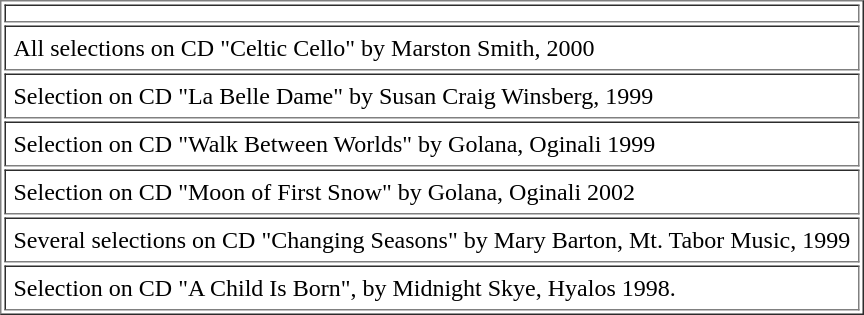<table border="1" cellpadding="5" colspan="2">
<tr>
<th></th>
</tr>
<tr>
<td>All selections on CD "Celtic Cello" by Marston Smith, 2000</td>
</tr>
<tr>
<td>Selection on CD "La Belle Dame" by Susan Craig Winsberg, 1999</td>
</tr>
<tr>
<td>Selection on CD "Walk Between Worlds" by Golana, Oginali 1999</td>
</tr>
<tr>
<td>Selection on CD "Moon of First Snow" by Golana, Oginali 2002</td>
</tr>
<tr>
<td>Several selections on CD "Changing Seasons" by Mary Barton, Mt. Tabor Music, 1999</td>
</tr>
<tr>
<td>Selection on CD "A Child Is Born", by Midnight Skye, Hyalos 1998.</td>
</tr>
</table>
